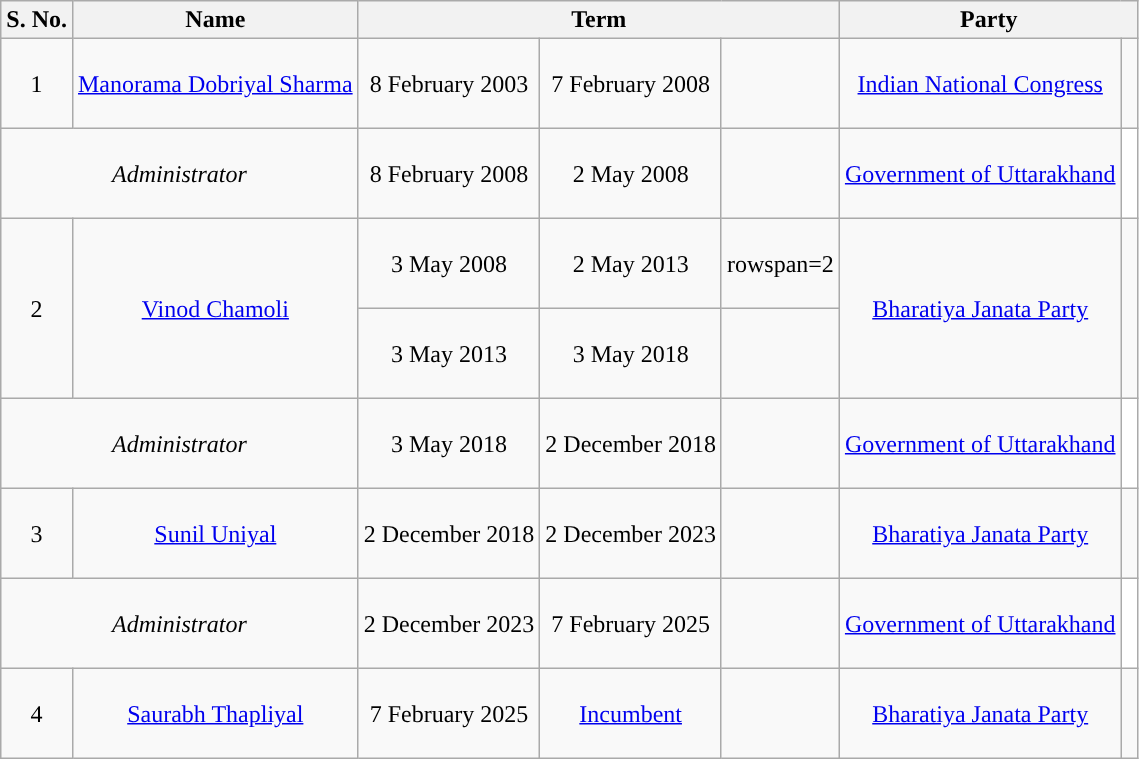<table class="wikitable sortable">
<tr>
<th scope="col">S. No.</th>
<th colspan=1>Name</th>
<th colspan=3>Term</th>
<th colspan=2>Party</th>
</tr>
<tr style="text-align:center; height:60px;">
<td>1</td>
<td><a href='#'>Manorama Dobriyal Sharma</a></td>
<td>8 February 2003</td>
<td>7 February 2008</td>
<td></td>
<td><a href='#'>Indian National Congress</a></td>
<td width="4px" style="background-color: "></td>
</tr>
<tr style="text-align:center; height:60px;">
<td colspan=2><em>Administrator</em></td>
<td>8 February 2008</td>
<td>2 May 2008</td>
<td></td>
<td><a href='#'>Government of Uttarakhand</a></td>
<td style="background-color: white"></td>
</tr>
<tr style="text-align:center; height:60px;">
<td rowspan=2>2</td>
<td rowspan=2><a href='#'>Vinod Chamoli</a></td>
<td>3 May 2008</td>
<td>2 May 2013</td>
<td>rowspan=2  </td>
<td rowspan=2><a href='#'>Bharatiya Janata Party</a></td>
<td rowspan=2 width="4px" style="background-color: "></td>
</tr>
<tr style="text-align:center; height:60px;">
<td>3 May 2013</td>
<td>3 May 2018</td>
</tr>
<tr style="text-align:center; height:60px;">
<td colspan=2><em>Administrator</em></td>
<td>3 May 2018</td>
<td>2 December 2018</td>
<td></td>
<td><a href='#'>Government of Uttarakhand</a></td>
<td style="background-color: white"></td>
</tr>
<tr style="text-align:center; height:60px;">
<td>3</td>
<td><a href='#'>Sunil Uniyal</a></td>
<td>2 December 2018</td>
<td>2 December 2023</td>
<td></td>
<td><a href='#'>Bharatiya Janata Party</a></td>
<td width="4px" style="background-color: "></td>
</tr>
<tr style="text-align:center; height:60px;">
<td colspan=2><em>Administrator</em></td>
<td>2 December 2023</td>
<td>7 February 2025</td>
<td></td>
<td><a href='#'>Government of Uttarakhand</a></td>
<td style="background-color: white"></td>
</tr>
<tr style="text-align:center; height:60px;">
<td>4</td>
<td><a href='#'>Saurabh Thapliyal</a></td>
<td>7 February 2025</td>
<td><a href='#'>Incumbent</a></td>
<td></td>
<td><a href='#'>Bharatiya Janata Party</a></td>
<td width="4px" style="background-color: "></td>
</tr>
</table>
